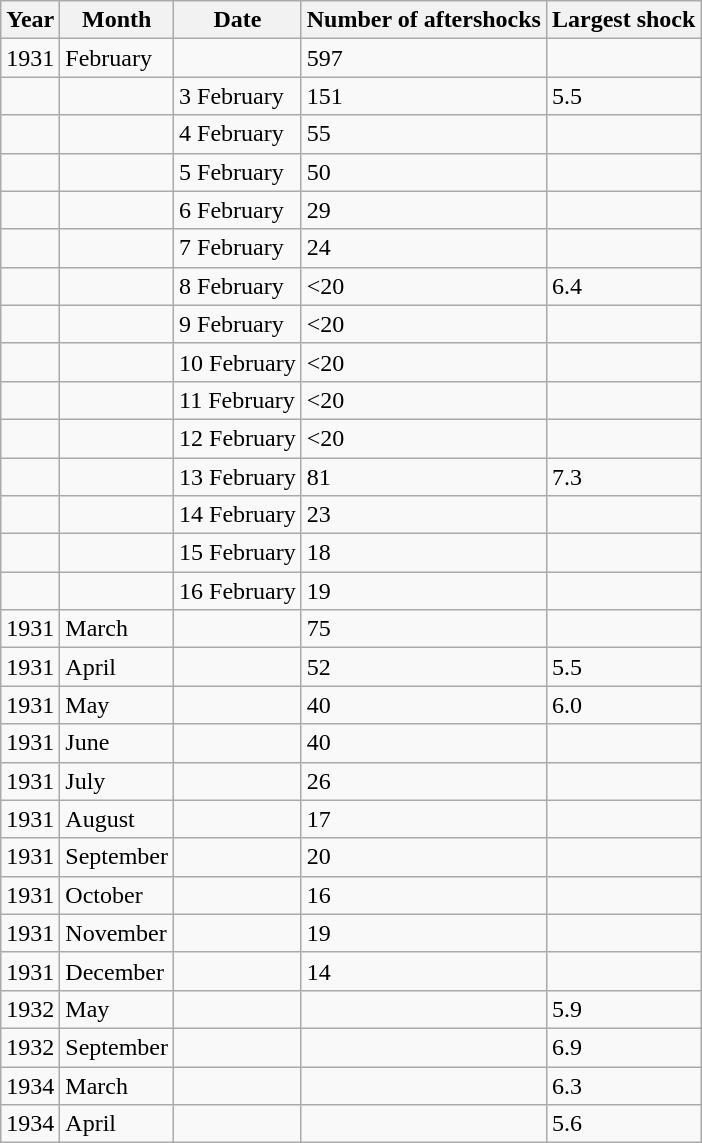<table class="wikitable sortable">
<tr>
<th>Year</th>
<th>Month</th>
<th>Date</th>
<th>Number of aftershocks</th>
<th>Largest shock</th>
</tr>
<tr>
<td>1931</td>
<td>February</td>
<td></td>
<td>597</td>
<td></td>
</tr>
<tr>
<td></td>
<td></td>
<td>3 February</td>
<td>151</td>
<td>5.5 </td>
</tr>
<tr>
<td></td>
<td></td>
<td>4 February</td>
<td>55</td>
<td></td>
</tr>
<tr>
<td></td>
<td></td>
<td>5 February</td>
<td>50</td>
<td></td>
</tr>
<tr>
<td></td>
<td></td>
<td>6 February</td>
<td>29</td>
<td></td>
</tr>
<tr>
<td></td>
<td></td>
<td>7 February</td>
<td>24</td>
<td></td>
</tr>
<tr>
<td></td>
<td></td>
<td>8 February</td>
<td><20</td>
<td>6.4 </td>
</tr>
<tr>
<td></td>
<td></td>
<td>9 February</td>
<td><20</td>
<td></td>
</tr>
<tr>
<td></td>
<td></td>
<td>10 February</td>
<td><20</td>
<td></td>
</tr>
<tr>
<td></td>
<td></td>
<td>11 February</td>
<td><20</td>
<td></td>
</tr>
<tr>
<td></td>
<td></td>
<td>12 February</td>
<td><20</td>
<td></td>
</tr>
<tr>
<td></td>
<td></td>
<td>13 February</td>
<td>81</td>
<td>7.3 </td>
</tr>
<tr>
<td></td>
<td></td>
<td>14 February</td>
<td>23</td>
<td></td>
</tr>
<tr>
<td></td>
<td></td>
<td>15 February</td>
<td>18</td>
<td></td>
</tr>
<tr>
<td></td>
<td></td>
<td>16 February</td>
<td>19</td>
<td></td>
</tr>
<tr>
<td>1931</td>
<td>March</td>
<td></td>
<td>75</td>
<td></td>
</tr>
<tr ++ >
<td>1931</td>
<td>April</td>
<td></td>
<td>52</td>
<td>5.5 </td>
</tr>
<tr>
<td>1931</td>
<td>May</td>
<td></td>
<td>40</td>
<td>6.0 </td>
</tr>
<tr>
<td>1931</td>
<td>June</td>
<td></td>
<td>40</td>
<td></td>
</tr>
<tr>
<td>1931</td>
<td>July</td>
<td></td>
<td>26</td>
<td></td>
</tr>
<tr>
<td>1931</td>
<td>August</td>
<td></td>
<td>17</td>
<td></td>
</tr>
<tr>
<td>1931</td>
<td>September</td>
<td></td>
<td>20</td>
<td></td>
</tr>
<tr>
<td>1931</td>
<td>October</td>
<td></td>
<td>16</td>
<td></td>
</tr>
<tr>
<td>1931</td>
<td>November</td>
<td></td>
<td>19</td>
<td></td>
</tr>
<tr>
<td>1931</td>
<td>December</td>
<td></td>
<td>14</td>
<td></td>
</tr>
<tr>
<td>1932</td>
<td>May</td>
<td></td>
<td></td>
<td>5.9 </td>
</tr>
<tr>
<td>1932</td>
<td>September</td>
<td></td>
<td></td>
<td>6.9 </td>
</tr>
<tr>
<td>1934</td>
<td>March</td>
<td></td>
<td></td>
<td>6.3 </td>
</tr>
<tr>
<td>1934</td>
<td>April</td>
<td></td>
<td></td>
<td>5.6 </td>
</tr>
</table>
